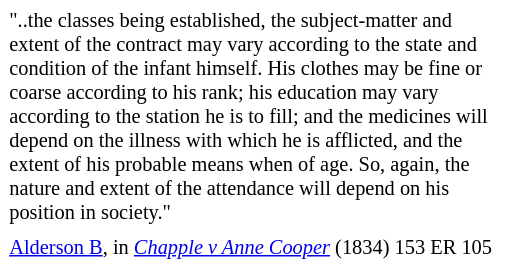<table class="toccolours" style="float: right; margin-left: 1em; margin-right: 2em; font-size: 85%; background:white; color:black; width:25em; max-width: 34%;" cellspacing="5">
<tr>
<td style="text-align: left;">"..the classes being established, the subject-matter and extent of the contract may vary according to the state and condition of the infant himself. His clothes may be fine or coarse according to his rank; his education may vary according to the station he is to fill; and the medicines will depend on the illness with which he is afflicted, and the extent of his probable means when of age. So, again, the nature and extent of the attendance will depend on his position in society."</td>
</tr>
<tr>
<td style="text-align: left;"><a href='#'>Alderson B</a>, in <em><a href='#'>Chapple v Anne Cooper</a></em> (1834) 153 ER 105</td>
</tr>
</table>
